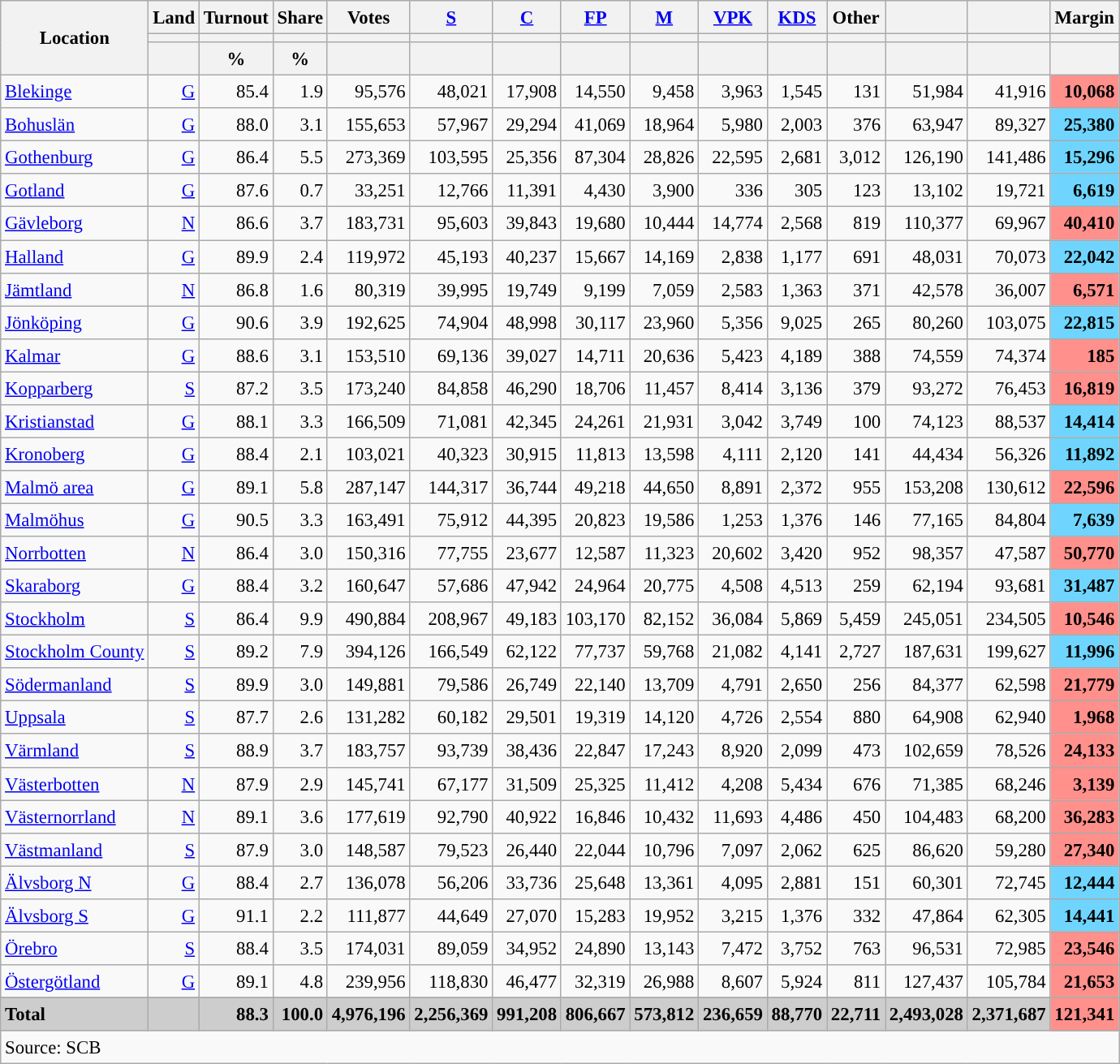<table class="wikitable sortable" style="text-align:right; font-size:95%; line-height:20px;">
<tr>
<th rowspan="3">Location</th>
<th>Land</th>
<th>Turnout</th>
<th>Share</th>
<th>Votes</th>
<th width="30px" class="unsortable"><a href='#'>S</a></th>
<th width="30px" class="unsortable"><a href='#'>C</a></th>
<th width="30px" class="unsortable"><a href='#'>FP</a></th>
<th width="30px" class="unsortable"><a href='#'>M</a></th>
<th width="30px" class="unsortable"><a href='#'>VPK</a></th>
<th width="30px" class="unsortable"><a href='#'>KDS</a></th>
<th width="30px" class="unsortable">Other</th>
<th></th>
<th></th>
<th>Margin</th>
</tr>
<tr>
<th></th>
<th></th>
<th></th>
<th></th>
<th style="background:"></th>
<th style="background:"></th>
<th style="background:"></th>
<th style="background:"></th>
<th style="background:"></th>
<th style="background:"></th>
<th style="background:"></th>
<th style="background:"></th>
<th style="background:"></th>
<th></th>
</tr>
<tr>
<th></th>
<th data-sort-type="number">%</th>
<th data-sort-type="number">%</th>
<th></th>
<th data-sort-type="number"></th>
<th data-sort-type="number"></th>
<th data-sort-type="number"></th>
<th data-sort-type="number"></th>
<th data-sort-type="number"></th>
<th data-sort-type="number"></th>
<th data-sort-type="number"></th>
<th data-sort-type="number"></th>
<th data-sort-type="number"></th>
<th></th>
</tr>
<tr>
<td align=left><a href='#'>Blekinge</a></td>
<td><a href='#'>G</a></td>
<td>85.4</td>
<td>1.9</td>
<td>95,576</td>
<td>48,021</td>
<td>17,908</td>
<td>14,550</td>
<td>9,458</td>
<td>3,963</td>
<td>1,545</td>
<td>131</td>
<td>51,984</td>
<td>41,916</td>
<td bgcolor=#ff908c><strong>10,068</strong></td>
</tr>
<tr>
<td align=left><a href='#'>Bohuslän</a></td>
<td><a href='#'>G</a></td>
<td>88.0</td>
<td>3.1</td>
<td>155,653</td>
<td>57,967</td>
<td>29,294</td>
<td>41,069</td>
<td>18,964</td>
<td>5,980</td>
<td>2,003</td>
<td>376</td>
<td>63,947</td>
<td>89,327</td>
<td bgcolor=#6fd5fe><strong>25,380</strong></td>
</tr>
<tr>
<td align=left><a href='#'>Gothenburg</a></td>
<td><a href='#'>G</a></td>
<td>86.4</td>
<td>5.5</td>
<td>273,369</td>
<td>103,595</td>
<td>25,356</td>
<td>87,304</td>
<td>28,826</td>
<td>22,595</td>
<td>2,681</td>
<td>3,012</td>
<td>126,190</td>
<td>141,486</td>
<td bgcolor=#6fd5fe><strong>15,296</strong></td>
</tr>
<tr>
<td align=left><a href='#'>Gotland</a></td>
<td><a href='#'>G</a></td>
<td>87.6</td>
<td>0.7</td>
<td>33,251</td>
<td>12,766</td>
<td>11,391</td>
<td>4,430</td>
<td>3,900</td>
<td>336</td>
<td>305</td>
<td>123</td>
<td>13,102</td>
<td>19,721</td>
<td bgcolor=#6fd5fe><strong>6,619</strong></td>
</tr>
<tr>
<td align=left><a href='#'>Gävleborg</a></td>
<td><a href='#'>N</a></td>
<td>86.6</td>
<td>3.7</td>
<td>183,731</td>
<td>95,603</td>
<td>39,843</td>
<td>19,680</td>
<td>10,444</td>
<td>14,774</td>
<td>2,568</td>
<td>819</td>
<td>110,377</td>
<td>69,967</td>
<td bgcolor=#ff908c><strong>40,410</strong></td>
</tr>
<tr>
<td align=left><a href='#'>Halland</a></td>
<td><a href='#'>G</a></td>
<td>89.9</td>
<td>2.4</td>
<td>119,972</td>
<td>45,193</td>
<td>40,237</td>
<td>15,667</td>
<td>14,169</td>
<td>2,838</td>
<td>1,177</td>
<td>691</td>
<td>48,031</td>
<td>70,073</td>
<td bgcolor=#6fd5fe><strong>22,042</strong></td>
</tr>
<tr>
<td align=left><a href='#'>Jämtland</a></td>
<td><a href='#'>N</a></td>
<td>86.8</td>
<td>1.6</td>
<td>80,319</td>
<td>39,995</td>
<td>19,749</td>
<td>9,199</td>
<td>7,059</td>
<td>2,583</td>
<td>1,363</td>
<td>371</td>
<td>42,578</td>
<td>36,007</td>
<td bgcolor=#ff908c><strong>6,571</strong></td>
</tr>
<tr>
<td align=left><a href='#'>Jönköping</a></td>
<td><a href='#'>G</a></td>
<td>90.6</td>
<td>3.9</td>
<td>192,625</td>
<td>74,904</td>
<td>48,998</td>
<td>30,117</td>
<td>23,960</td>
<td>5,356</td>
<td>9,025</td>
<td>265</td>
<td>80,260</td>
<td>103,075</td>
<td bgcolor=#6fd5fe><strong>22,815</strong></td>
</tr>
<tr>
<td align=left><a href='#'>Kalmar</a></td>
<td><a href='#'>G</a></td>
<td>88.6</td>
<td>3.1</td>
<td>153,510</td>
<td>69,136</td>
<td>39,027</td>
<td>14,711</td>
<td>20,636</td>
<td>5,423</td>
<td>4,189</td>
<td>388</td>
<td>74,559</td>
<td>74,374</td>
<td bgcolor=#ff908c><strong>185</strong></td>
</tr>
<tr>
<td align=left><a href='#'>Kopparberg</a></td>
<td><a href='#'>S</a></td>
<td>87.2</td>
<td>3.5</td>
<td>173,240</td>
<td>84,858</td>
<td>46,290</td>
<td>18,706</td>
<td>11,457</td>
<td>8,414</td>
<td>3,136</td>
<td>379</td>
<td>93,272</td>
<td>76,453</td>
<td bgcolor=#ff908c><strong>16,819</strong></td>
</tr>
<tr>
<td align=left><a href='#'>Kristianstad</a></td>
<td><a href='#'>G</a></td>
<td>88.1</td>
<td>3.3</td>
<td>166,509</td>
<td>71,081</td>
<td>42,345</td>
<td>24,261</td>
<td>21,931</td>
<td>3,042</td>
<td>3,749</td>
<td>100</td>
<td>74,123</td>
<td>88,537</td>
<td bgcolor=#6fd5fe><strong>14,414</strong></td>
</tr>
<tr>
<td align=left><a href='#'>Kronoberg</a></td>
<td><a href='#'>G</a></td>
<td>88.4</td>
<td>2.1</td>
<td>103,021</td>
<td>40,323</td>
<td>30,915</td>
<td>11,813</td>
<td>13,598</td>
<td>4,111</td>
<td>2,120</td>
<td>141</td>
<td>44,434</td>
<td>56,326</td>
<td bgcolor=#6fd5fe><strong>11,892</strong></td>
</tr>
<tr>
<td align=left><a href='#'>Malmö area</a></td>
<td><a href='#'>G</a></td>
<td>89.1</td>
<td>5.8</td>
<td>287,147</td>
<td>144,317</td>
<td>36,744</td>
<td>49,218</td>
<td>44,650</td>
<td>8,891</td>
<td>2,372</td>
<td>955</td>
<td>153,208</td>
<td>130,612</td>
<td bgcolor=#ff908c><strong>22,596</strong></td>
</tr>
<tr>
<td align=left><a href='#'>Malmöhus</a></td>
<td><a href='#'>G</a></td>
<td>90.5</td>
<td>3.3</td>
<td>163,491</td>
<td>75,912</td>
<td>44,395</td>
<td>20,823</td>
<td>19,586</td>
<td>1,253</td>
<td>1,376</td>
<td>146</td>
<td>77,165</td>
<td>84,804</td>
<td bgcolor=#6fd5fe><strong>7,639</strong></td>
</tr>
<tr>
<td align=left><a href='#'>Norrbotten</a></td>
<td><a href='#'>N</a></td>
<td>86.4</td>
<td>3.0</td>
<td>150,316</td>
<td>77,755</td>
<td>23,677</td>
<td>12,587</td>
<td>11,323</td>
<td>20,602</td>
<td>3,420</td>
<td>952</td>
<td>98,357</td>
<td>47,587</td>
<td bgcolor=#ff908c><strong>50,770</strong></td>
</tr>
<tr>
<td align=left><a href='#'>Skaraborg</a></td>
<td><a href='#'>G</a></td>
<td>88.4</td>
<td>3.2</td>
<td>160,647</td>
<td>57,686</td>
<td>47,942</td>
<td>24,964</td>
<td>20,775</td>
<td>4,508</td>
<td>4,513</td>
<td>259</td>
<td>62,194</td>
<td>93,681</td>
<td bgcolor=#6fd5fe><strong>31,487</strong></td>
</tr>
<tr>
<td align=left><a href='#'>Stockholm</a></td>
<td><a href='#'>S</a></td>
<td>86.4</td>
<td>9.9</td>
<td>490,884</td>
<td>208,967</td>
<td>49,183</td>
<td>103,170</td>
<td>82,152</td>
<td>36,084</td>
<td>5,869</td>
<td>5,459</td>
<td>245,051</td>
<td>234,505</td>
<td bgcolor=#ff908c><strong>10,546</strong></td>
</tr>
<tr>
<td align=left><a href='#'>Stockholm County</a></td>
<td><a href='#'>S</a></td>
<td>89.2</td>
<td>7.9</td>
<td>394,126</td>
<td>166,549</td>
<td>62,122</td>
<td>77,737</td>
<td>59,768</td>
<td>21,082</td>
<td>4,141</td>
<td>2,727</td>
<td>187,631</td>
<td>199,627</td>
<td bgcolor=#6fd5fe><strong>11,996</strong></td>
</tr>
<tr>
<td align=left><a href='#'>Södermanland</a></td>
<td><a href='#'>S</a></td>
<td>89.9</td>
<td>3.0</td>
<td>149,881</td>
<td>79,586</td>
<td>26,749</td>
<td>22,140</td>
<td>13,709</td>
<td>4,791</td>
<td>2,650</td>
<td>256</td>
<td>84,377</td>
<td>62,598</td>
<td bgcolor=#ff908c><strong>21,779</strong></td>
</tr>
<tr>
<td align=left><a href='#'>Uppsala</a></td>
<td><a href='#'>S</a></td>
<td>87.7</td>
<td>2.6</td>
<td>131,282</td>
<td>60,182</td>
<td>29,501</td>
<td>19,319</td>
<td>14,120</td>
<td>4,726</td>
<td>2,554</td>
<td>880</td>
<td>64,908</td>
<td>62,940</td>
<td bgcolor=#ff908c><strong>1,968</strong></td>
</tr>
<tr>
<td align=left><a href='#'>Värmland</a></td>
<td><a href='#'>S</a></td>
<td>88.9</td>
<td>3.7</td>
<td>183,757</td>
<td>93,739</td>
<td>38,436</td>
<td>22,847</td>
<td>17,243</td>
<td>8,920</td>
<td>2,099</td>
<td>473</td>
<td>102,659</td>
<td>78,526</td>
<td bgcolor=#ff908c><strong>24,133</strong></td>
</tr>
<tr>
<td align=left><a href='#'>Västerbotten</a></td>
<td><a href='#'>N</a></td>
<td>87.9</td>
<td>2.9</td>
<td>145,741</td>
<td>67,177</td>
<td>31,509</td>
<td>25,325</td>
<td>11,412</td>
<td>4,208</td>
<td>5,434</td>
<td>676</td>
<td>71,385</td>
<td>68,246</td>
<td bgcolor=#ff908c><strong>3,139</strong></td>
</tr>
<tr>
<td align=left><a href='#'>Västernorrland</a></td>
<td><a href='#'>N</a></td>
<td>89.1</td>
<td>3.6</td>
<td>177,619</td>
<td>92,790</td>
<td>40,922</td>
<td>16,846</td>
<td>10,432</td>
<td>11,693</td>
<td>4,486</td>
<td>450</td>
<td>104,483</td>
<td>68,200</td>
<td bgcolor=#ff908c><strong>36,283</strong></td>
</tr>
<tr>
<td align=left><a href='#'>Västmanland</a></td>
<td><a href='#'>S</a></td>
<td>87.9</td>
<td>3.0</td>
<td>148,587</td>
<td>79,523</td>
<td>26,440</td>
<td>22,044</td>
<td>10,796</td>
<td>7,097</td>
<td>2,062</td>
<td>625</td>
<td>86,620</td>
<td>59,280</td>
<td bgcolor=#ff908c><strong>27,340</strong></td>
</tr>
<tr>
<td align=left><a href='#'>Älvsborg N</a></td>
<td><a href='#'>G</a></td>
<td>88.4</td>
<td>2.7</td>
<td>136,078</td>
<td>56,206</td>
<td>33,736</td>
<td>25,648</td>
<td>13,361</td>
<td>4,095</td>
<td>2,881</td>
<td>151</td>
<td>60,301</td>
<td>72,745</td>
<td bgcolor=#6fd5fe><strong>12,444</strong></td>
</tr>
<tr>
<td align=left><a href='#'>Älvsborg S</a></td>
<td><a href='#'>G</a></td>
<td>91.1</td>
<td>2.2</td>
<td>111,877</td>
<td>44,649</td>
<td>27,070</td>
<td>15,283</td>
<td>19,952</td>
<td>3,215</td>
<td>1,376</td>
<td>332</td>
<td>47,864</td>
<td>62,305</td>
<td bgcolor=#6fd5fe><strong>14,441</strong></td>
</tr>
<tr>
<td align=left><a href='#'>Örebro</a></td>
<td><a href='#'>S</a></td>
<td>88.4</td>
<td>3.5</td>
<td>174,031</td>
<td>89,059</td>
<td>34,952</td>
<td>24,890</td>
<td>13,143</td>
<td>7,472</td>
<td>3,752</td>
<td>763</td>
<td>96,531</td>
<td>72,985</td>
<td bgcolor=#ff908c><strong>23,546</strong></td>
</tr>
<tr>
<td align=left><a href='#'>Östergötland</a></td>
<td><a href='#'>G</a></td>
<td>89.1</td>
<td>4.8</td>
<td>239,956</td>
<td>118,830</td>
<td>46,477</td>
<td>32,319</td>
<td>26,988</td>
<td>8,607</td>
<td>5,924</td>
<td>811</td>
<td>127,437</td>
<td>105,784</td>
<td bgcolor=#ff908c><strong>21,653</strong></td>
</tr>
<tr>
</tr>
<tr style="background:#CDCDCD;">
<td align=left><strong>Total</strong></td>
<td></td>
<td><strong>88.3</strong></td>
<td><strong>100.0</strong></td>
<td><strong>4,976,196</strong></td>
<td><strong>2,256,369</strong></td>
<td><strong>991,208</strong></td>
<td><strong>806,667</strong></td>
<td><strong>573,812</strong></td>
<td><strong>236,659</strong></td>
<td><strong>88,770</strong></td>
<td><strong>22,711</strong></td>
<td><strong>2,493,028</strong></td>
<td><strong>2,371,687</strong></td>
<td bgcolor=#ff908c><strong>121,341</strong></td>
</tr>
<tr>
<td align=left colspan=15>Source: SCB </td>
</tr>
</table>
